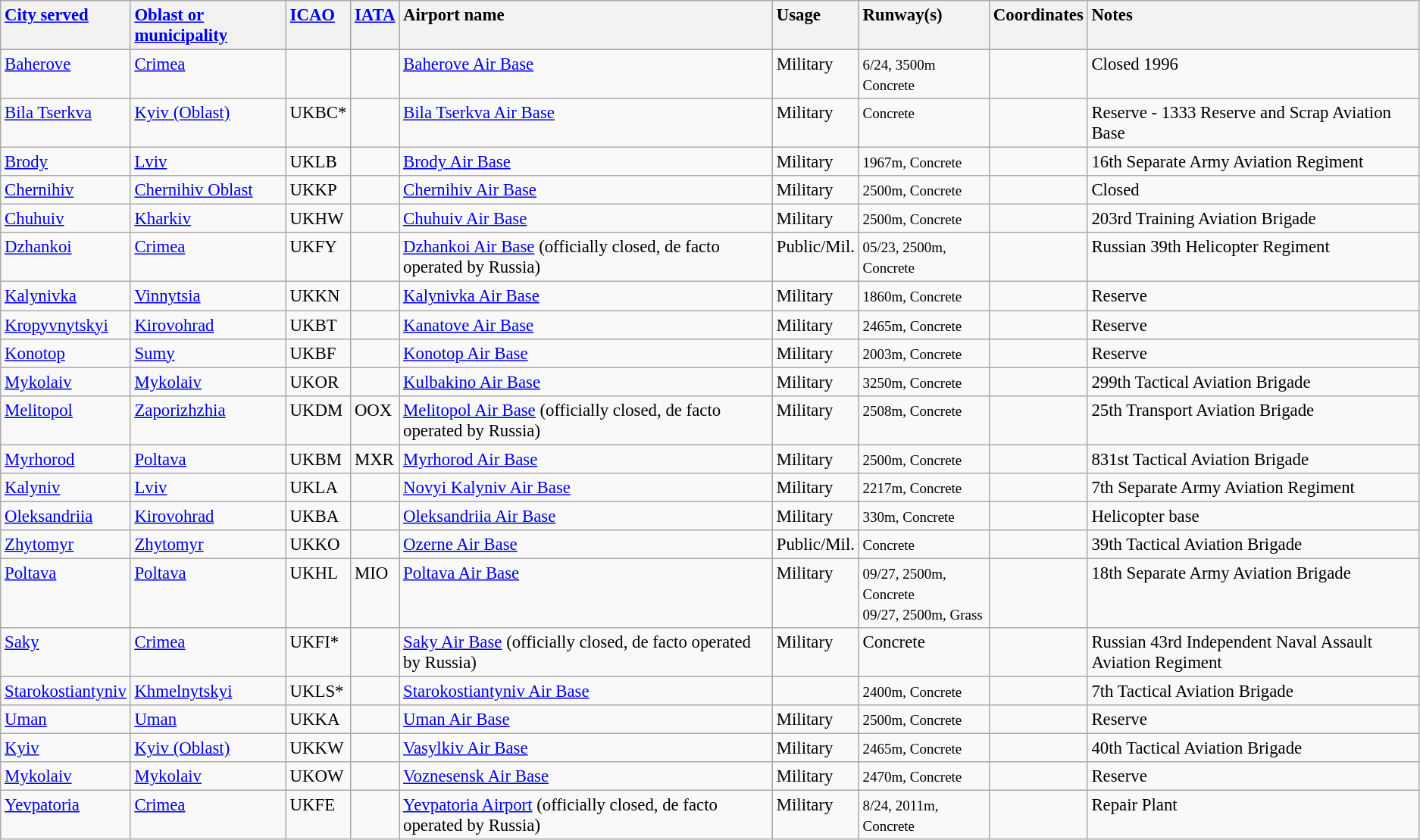<table class="wikitable sortable" style="font-size:95%">
<tr valign=baseline>
<th style="text-align:left;"><a href='#'>City served</a></th>
<th style="text-align:left;"><a href='#'>Oblast or municipality</a></th>
<th style="text-align:left;"><a href='#'>ICAO</a></th>
<th style="text-align:left;"><a href='#'>IATA</a></th>
<th style="text-align:left;">Airport name</th>
<th style="text-align:left;">Usage</th>
<th style="text-align:left;">Runway(s)</th>
<th style="text-align:left;">Coordinates</th>
<th style="text-align:left;">Notes</th>
</tr>
<tr valign=top>
<td><a href='#'>Baherove</a></td>
<td><a href='#'>Crimea</a></td>
<td></td>
<td></td>
<td><a href='#'>Baherove Air Base</a></td>
<td>Military</td>
<td><small>6/24, 3500m Concrete</small></td>
<td></td>
<td>Closed 1996</td>
</tr>
<tr valign=top>
<td><a href='#'>Bila Tserkva</a></td>
<td><a href='#'>Kyiv (Oblast)</a></td>
<td>UKBC*</td>
<td></td>
<td><a href='#'>Bila Tserkva Air Base</a></td>
<td>Military</td>
<td><small>Concrete</small></td>
<td></td>
<td>Reserve - 1333 Reserve and Scrap Aviation Base</td>
</tr>
<tr valign=top>
<td><a href='#'>Brody</a></td>
<td><a href='#'>Lviv</a></td>
<td>UKLB</td>
<td></td>
<td><a href='#'>Brody Air Base</a></td>
<td>Military</td>
<td><small>1967m, Concrete</small></td>
<td></td>
<td>16th Separate Army Aviation Regiment</td>
</tr>
<tr valign=top>
<td><a href='#'>Chernihiv</a></td>
<td><a href='#'>Chernihiv Oblast</a></td>
<td>UKKP</td>
<td></td>
<td><a href='#'>Chernihiv Air Base</a></td>
<td>Military</td>
<td><small>2500m, Concrete</small></td>
<td></td>
<td>Closed</td>
</tr>
<tr valign=top>
<td><a href='#'>Chuhuiv</a></td>
<td><a href='#'>Kharkiv</a></td>
<td>UKHW</td>
<td></td>
<td><a href='#'>Chuhuiv Air Base</a></td>
<td>Military</td>
<td><small>2500m, Concrete</small></td>
<td></td>
<td>203rd Training Aviation Brigade</td>
</tr>
<tr valign=top>
<td><a href='#'>Dzhankoi</a></td>
<td><a href='#'>Crimea</a></td>
<td>UKFY</td>
<td></td>
<td><a href='#'>Dzhankoi Air Base</a> (officially closed, de facto operated by Russia)</td>
<td>Public/Mil.</td>
<td><small>05/23, 2500m, Concrete</small></td>
<td></td>
<td>Russian 39th Helicopter Regiment</td>
</tr>
<tr valign=top>
<td><a href='#'>Kalynivka</a></td>
<td><a href='#'>Vinnytsia</a></td>
<td>UKKN</td>
<td></td>
<td><a href='#'>Kalynivka Air Base</a></td>
<td>Military</td>
<td><small>1860m, Concrete</small></td>
<td></td>
<td>Reserve</td>
</tr>
<tr valign=top>
<td><a href='#'>Kropyvnytskyi</a></td>
<td><a href='#'>Kirovohrad</a></td>
<td>UKBT</td>
<td></td>
<td><a href='#'>Kanatove Air Base</a></td>
<td>Military</td>
<td><small>2465m, Concrete</small></td>
<td></td>
<td>Reserve</td>
</tr>
<tr valign=top>
<td><a href='#'>Konotop</a></td>
<td><a href='#'>Sumy</a></td>
<td>UKBF</td>
<td></td>
<td><a href='#'>Konotop Air Base</a></td>
<td>Military</td>
<td><small>2003m, Concrete</small></td>
<td></td>
<td>Reserve</td>
</tr>
<tr valign=top>
<td><a href='#'>Mykolaiv</a></td>
<td><a href='#'>Mykolaiv</a></td>
<td>UKOR</td>
<td></td>
<td><a href='#'>Kulbakino Air Base</a></td>
<td>Military</td>
<td><small>3250m, Concrete</small></td>
<td></td>
<td>299th Tactical Aviation Brigade</td>
</tr>
<tr valign=top>
<td><a href='#'>Melitopol</a></td>
<td><a href='#'>Zaporizhzhia</a></td>
<td>UKDM</td>
<td>OOX</td>
<td><a href='#'>Melitopol Air Base</a> (officially closed, de facto operated by Russia)</td>
<td>Military</td>
<td><small>2508m, Concrete</small></td>
<td></td>
<td>25th Transport Aviation Brigade</td>
</tr>
<tr valign=top>
<td><a href='#'>Myrhorod</a></td>
<td><a href='#'>Poltava</a></td>
<td>UKBM</td>
<td>MXR</td>
<td><a href='#'>Myrhorod Air Base</a></td>
<td>Military</td>
<td><small>2500m, Concrete</small></td>
<td></td>
<td>831st Tactical Aviation Brigade</td>
</tr>
<tr valign=top>
<td><a href='#'>Kalyniv</a></td>
<td><a href='#'>Lviv</a></td>
<td>UKLA</td>
<td></td>
<td><a href='#'>Novyi Kalyniv Air Base</a></td>
<td>Military</td>
<td><small>2217m, Concrete</small></td>
<td></td>
<td>7th Separate Army Aviation Regiment</td>
</tr>
<tr valign=top>
<td><a href='#'>Oleksandriia</a></td>
<td><a href='#'>Kirovohrad</a></td>
<td>UKBA</td>
<td></td>
<td><a href='#'>Oleksandriia Air Base</a></td>
<td>Military</td>
<td><small>330m, Concrete</small></td>
<td></td>
<td>Helicopter base</td>
</tr>
<tr valign=top>
<td><a href='#'>Zhytomyr</a></td>
<td><a href='#'>Zhytomyr</a></td>
<td>UKKO</td>
<td></td>
<td><a href='#'>Ozerne Air Base</a></td>
<td>Public/Mil.</td>
<td><small>Concrete</small></td>
<td></td>
<td>39th Tactical Aviation Brigade</td>
</tr>
<tr valign=top>
<td><a href='#'>Poltava</a></td>
<td><a href='#'>Poltava</a></td>
<td>UKHL</td>
<td>MIO</td>
<td><a href='#'>Poltava Air Base</a></td>
<td>Military</td>
<td><small>09/27, 2500m, Concrete<br>09/27, 2500m, Grass</small></td>
<td></td>
<td>18th Separate Army Aviation Brigade</td>
</tr>
<tr valign=top>
<td><a href='#'>Saky</a></td>
<td><a href='#'>Crimea</a></td>
<td>UKFI*</td>
<td></td>
<td><a href='#'>Saky Air Base</a> (officially closed, de facto operated by Russia)</td>
<td>Military</td>
<td>Concrete</td>
<td></td>
<td>Russian 43rd Independent Naval Assault Aviation Regiment</td>
</tr>
<tr valign=top>
<td><a href='#'>Starokostiantyniv</a></td>
<td><a href='#'>Khmelnytskyi</a></td>
<td>UKLS*</td>
<td></td>
<td><a href='#'>Starokostiantyniv Air Base</a></td>
<td></td>
<td><small>2400m, Concrete</small></td>
<td></td>
<td>7th Tactical Aviation Brigade</td>
</tr>
<tr valign=top>
<td><a href='#'>Uman</a></td>
<td><a href='#'>Uman</a></td>
<td>UKKA</td>
<td></td>
<td><a href='#'>Uman Air Base</a></td>
<td>Military</td>
<td><small>2500m, Concrete</small></td>
<td></td>
<td>Reserve</td>
</tr>
<tr valign=top>
<td><a href='#'>Kyiv</a></td>
<td><a href='#'>Kyiv (Oblast)</a></td>
<td>UKKW</td>
<td></td>
<td><a href='#'>Vasylkiv Air Base</a></td>
<td>Military</td>
<td><small>2465m, Concrete</small></td>
<td></td>
<td>40th Tactical Aviation Brigade</td>
</tr>
<tr valign=top>
<td><a href='#'>Mykolaiv</a></td>
<td><a href='#'>Mykolaiv</a></td>
<td>UKOW</td>
<td></td>
<td><a href='#'>Voznesensk Air Base</a></td>
<td>Military</td>
<td><small>2470m, Concrete</small></td>
<td></td>
<td>Reserve</td>
</tr>
<tr valign=top>
<td><a href='#'>Yevpatoria</a></td>
<td><a href='#'>Crimea</a></td>
<td>UKFE</td>
<td></td>
<td><a href='#'>Yevpatoria Airport</a> (officially closed, de facto operated by Russia)</td>
<td>Military</td>
<td><small>8/24, 2011m, Concrete</small></td>
<td></td>
<td>Repair Plant</td>
</tr>
</table>
